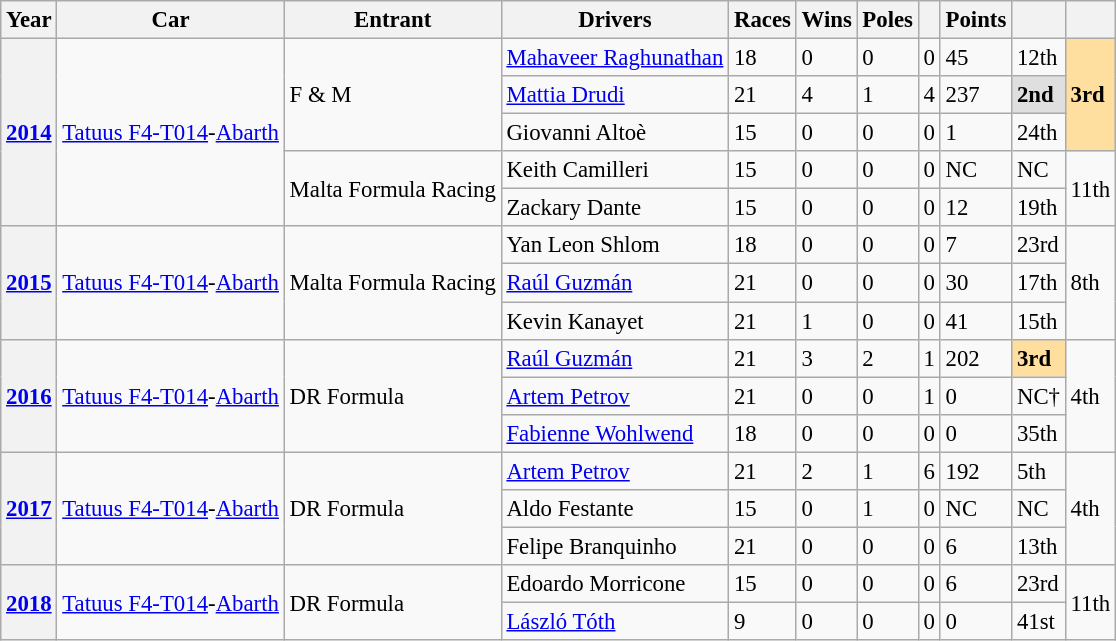<table class="wikitable" style="font-size:95%">
<tr>
<th>Year</th>
<th>Car</th>
<th>Entrant</th>
<th>Drivers</th>
<th>Races</th>
<th>Wins</th>
<th>Poles</th>
<th></th>
<th>Points</th>
<th></th>
<th></th>
</tr>
<tr>
<th rowspan=5><a href='#'>2014</a></th>
<td rowspan=5><a href='#'>Tatuus F4-T014</a>-<a href='#'>Abarth</a></td>
<td rowspan=3>F & M</td>
<td> <a href='#'>Mahaveer Raghunathan</a></td>
<td>18</td>
<td>0</td>
<td>0</td>
<td>0</td>
<td>45</td>
<td>12th</td>
<td rowspan=3 style="background:#ffdf9f;"><strong>3rd</strong></td>
</tr>
<tr>
<td> <a href='#'>Mattia Drudi</a></td>
<td>21</td>
<td>4</td>
<td>1</td>
<td>4</td>
<td>237</td>
<td style="background:#dfdfdf;"><strong>2nd</strong></td>
</tr>
<tr>
<td> Giovanni Altoè</td>
<td>15</td>
<td>0</td>
<td>0</td>
<td>0</td>
<td>1</td>
<td>24th</td>
</tr>
<tr>
<td rowspan=2>Malta Formula Racing</td>
<td> Keith Camilleri</td>
<td>15</td>
<td>0</td>
<td>0</td>
<td>0</td>
<td>NC</td>
<td>NC</td>
<td rowspan=2>11th</td>
</tr>
<tr>
<td> Zackary Dante</td>
<td>15</td>
<td>0</td>
<td>0</td>
<td>0</td>
<td>12</td>
<td>19th</td>
</tr>
<tr>
<th rowspan=3><a href='#'>2015</a></th>
<td rowspan=3><a href='#'>Tatuus F4-T014</a>-<a href='#'>Abarth</a></td>
<td rowspan=3>Malta Formula Racing</td>
<td> Yan Leon Shlom</td>
<td>18</td>
<td>0</td>
<td>0</td>
<td>0</td>
<td>7</td>
<td>23rd</td>
<td rowspan=3>8th</td>
</tr>
<tr>
<td> <a href='#'>Raúl Guzmán</a></td>
<td>21</td>
<td>0</td>
<td>0</td>
<td>0</td>
<td>30</td>
<td>17th</td>
</tr>
<tr>
<td> Kevin Kanayet</td>
<td>21</td>
<td>1</td>
<td>0</td>
<td>0</td>
<td>41</td>
<td>15th</td>
</tr>
<tr>
<th rowspan=3><a href='#'>2016</a></th>
<td rowspan=3><a href='#'>Tatuus F4-T014</a>-<a href='#'>Abarth</a></td>
<td rowspan=3>DR Formula</td>
<td> <a href='#'>Raúl Guzmán</a></td>
<td>21</td>
<td>3</td>
<td>2</td>
<td>1</td>
<td>202</td>
<td style="background:#ffdf9f;"><strong>3rd</strong></td>
<td rowspan=3>4th</td>
</tr>
<tr>
<td> <a href='#'>Artem Petrov</a></td>
<td>21</td>
<td>0</td>
<td>0</td>
<td>1</td>
<td>0</td>
<td>NC†</td>
</tr>
<tr>
<td> <a href='#'>Fabienne Wohlwend</a></td>
<td>18</td>
<td>0</td>
<td>0</td>
<td>0</td>
<td>0</td>
<td>35th</td>
</tr>
<tr>
<th rowspan=3><a href='#'>2017</a></th>
<td rowspan=3><a href='#'>Tatuus F4-T014</a>-<a href='#'>Abarth</a></td>
<td rowspan=3>DR Formula</td>
<td> <a href='#'>Artem Petrov</a></td>
<td>21</td>
<td>2</td>
<td>1</td>
<td>6</td>
<td>192</td>
<td>5th</td>
<td rowspan=3>4th</td>
</tr>
<tr>
<td> Aldo Festante</td>
<td>15</td>
<td>0</td>
<td>1</td>
<td>0</td>
<td>NC</td>
<td>NC</td>
</tr>
<tr>
<td> Felipe Branquinho</td>
<td>21</td>
<td>0</td>
<td>0</td>
<td>0</td>
<td>6</td>
<td>13th</td>
</tr>
<tr>
<th rowspan="2"><a href='#'>2018</a></th>
<td rowspan="2"><a href='#'>Tatuus F4-T014</a>-<a href='#'>Abarth</a></td>
<td rowspan="2">DR Formula</td>
<td> Edoardo Morricone</td>
<td>15</td>
<td>0</td>
<td>0</td>
<td>0</td>
<td>6</td>
<td>23rd</td>
<td rowspan="2">11th</td>
</tr>
<tr>
<td> <a href='#'>László Tóth</a></td>
<td>9</td>
<td>0</td>
<td>0</td>
<td>0</td>
<td>0</td>
<td>41st</td>
</tr>
</table>
